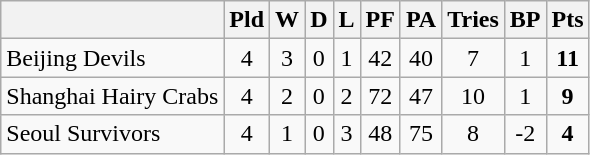<table class="wikitable" style="text-align:center;">
<tr>
<th></th>
<th>Pld</th>
<th>W</th>
<th>D</th>
<th>L</th>
<th>PF</th>
<th>PA</th>
<th>Tries</th>
<th>BP</th>
<th>Pts</th>
</tr>
<tr>
<td align=left> Beijing Devils</td>
<td>4</td>
<td>3</td>
<td>0</td>
<td>1</td>
<td>42</td>
<td>40</td>
<td>7</td>
<td>1</td>
<td><strong>11</strong></td>
</tr>
<tr>
<td align=left> Shanghai Hairy Crabs</td>
<td>4</td>
<td>2</td>
<td>0</td>
<td>2</td>
<td>72</td>
<td>47</td>
<td>10</td>
<td>1</td>
<td><strong>9</strong></td>
</tr>
<tr>
<td align=left> Seoul Survivors</td>
<td>4</td>
<td>1</td>
<td>0</td>
<td>3</td>
<td>48</td>
<td>75</td>
<td>8</td>
<td>-2</td>
<td><strong>4</strong></td>
</tr>
</table>
